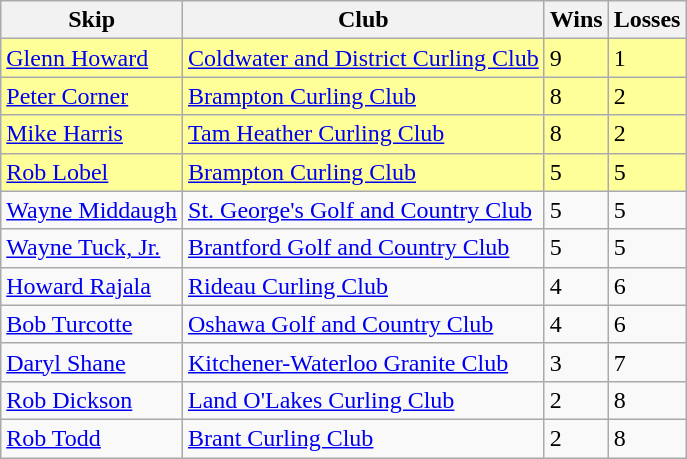<table class="wikitable">
<tr>
<th>Skip</th>
<th>Club</th>
<th>Wins</th>
<th>Losses</th>
</tr>
<tr bgcolor="#ffff9a">
<td><a href='#'>Glenn Howard</a></td>
<td><a href='#'>Coldwater and District Curling Club</a></td>
<td>9</td>
<td>1</td>
</tr>
<tr bgcolor="#ffff9a">
<td><a href='#'>Peter Corner</a></td>
<td><a href='#'>Brampton Curling Club</a></td>
<td>8</td>
<td>2</td>
</tr>
<tr bgcolor="#ffff9a">
<td><a href='#'>Mike Harris</a></td>
<td><a href='#'>Tam Heather Curling Club</a></td>
<td>8</td>
<td>2</td>
</tr>
<tr bgcolor="#ffff9a">
<td><a href='#'>Rob Lobel</a></td>
<td><a href='#'>Brampton Curling Club</a></td>
<td>5</td>
<td>5</td>
</tr>
<tr>
<td><a href='#'>Wayne Middaugh</a></td>
<td><a href='#'>St. George's Golf and Country Club</a></td>
<td>5</td>
<td>5</td>
</tr>
<tr>
<td><a href='#'>Wayne Tuck, Jr.</a></td>
<td><a href='#'>Brantford Golf and Country Club</a></td>
<td>5</td>
<td>5</td>
</tr>
<tr>
<td><a href='#'>Howard Rajala</a></td>
<td><a href='#'>Rideau Curling Club</a></td>
<td>4</td>
<td>6</td>
</tr>
<tr>
<td><a href='#'>Bob Turcotte</a></td>
<td><a href='#'>Oshawa Golf and Country Club</a></td>
<td>4</td>
<td>6</td>
</tr>
<tr>
<td><a href='#'>Daryl Shane</a></td>
<td><a href='#'>Kitchener-Waterloo Granite Club</a></td>
<td>3</td>
<td>7</td>
</tr>
<tr>
<td><a href='#'>Rob Dickson</a></td>
<td><a href='#'>Land O'Lakes Curling Club</a></td>
<td>2</td>
<td>8</td>
</tr>
<tr>
<td><a href='#'>Rob Todd</a></td>
<td><a href='#'>Brant Curling Club</a></td>
<td>2</td>
<td>8</td>
</tr>
</table>
